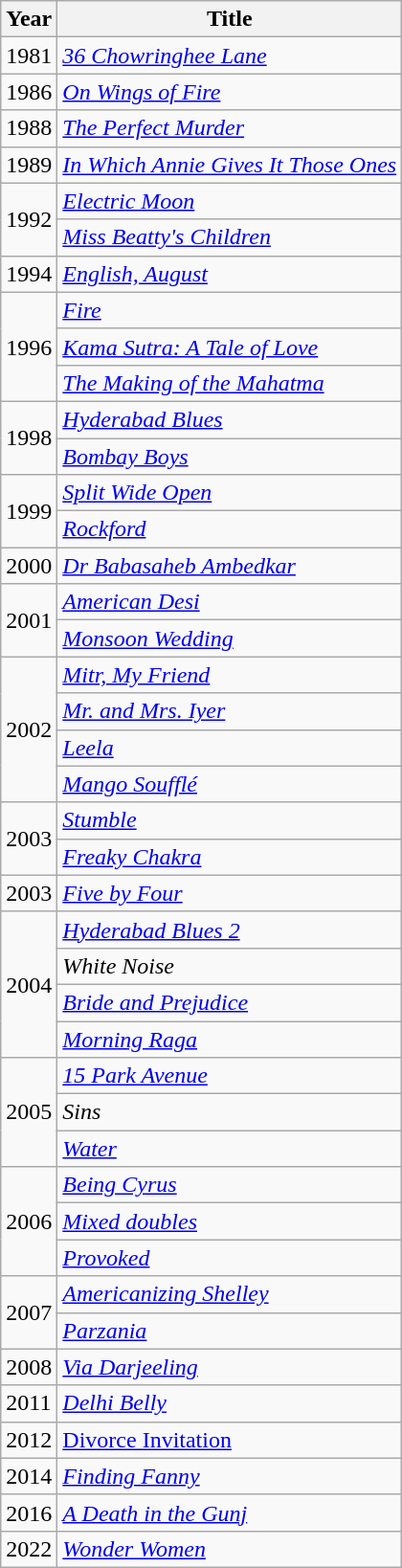<table class="wikitable sortable plainrowheaders">
<tr>
<th scope="col">Year</th>
<th scope="col">Title</th>
</tr>
<tr>
<td>1981</td>
<td><em><a href='#'>36 Chowringhee Lane</a></em></td>
</tr>
<tr>
<td>1986</td>
<td><em><a href='#'>On Wings of Fire</a></em></td>
</tr>
<tr>
<td>1988</td>
<td><em><a href='#'>The Perfect Murder</a></em></td>
</tr>
<tr>
<td>1989</td>
<td><em><a href='#'>In Which Annie Gives It Those Ones</a></em></td>
</tr>
<tr>
<td rowspan="2">1992</td>
<td><em><a href='#'>Electric Moon</a></em></td>
</tr>
<tr>
<td><em><a href='#'>Miss Beatty's Children</a></em></td>
</tr>
<tr>
<td>1994</td>
<td><em><a href='#'>English, August</a></em></td>
</tr>
<tr>
<td rowspan="3">1996</td>
<td><em><a href='#'>Fire</a></em></td>
</tr>
<tr>
<td><em><a href='#'>Kama Sutra: A Tale of Love</a></em></td>
</tr>
<tr>
<td><em><a href='#'>The Making of the Mahatma</a></em></td>
</tr>
<tr>
<td rowspan="2">1998</td>
<td><em><a href='#'>Hyderabad Blues</a></em></td>
</tr>
<tr>
<td><em><a href='#'>Bombay Boys</a></em></td>
</tr>
<tr>
<td rowspan="2">1999</td>
<td><em><a href='#'>Split Wide Open</a></em></td>
</tr>
<tr>
<td><em><a href='#'>Rockford</a></em></td>
</tr>
<tr>
<td>2000</td>
<td><em><a href='#'>Dr Babasaheb Ambedkar</a></em></td>
</tr>
<tr>
<td rowspan="2">2001</td>
<td><em><a href='#'>American Desi</a></em></td>
</tr>
<tr>
<td><em><a href='#'>Monsoon Wedding</a></em></td>
</tr>
<tr>
<td rowspan="4">2002</td>
<td><em><a href='#'>Mitr, My Friend</a></em></td>
</tr>
<tr>
<td><em><a href='#'>Mr. and Mrs. Iyer</a></em></td>
</tr>
<tr>
<td><em><a href='#'>Leela</a></em></td>
</tr>
<tr>
<td><em><a href='#'>Mango Soufflé</a></em></td>
</tr>
<tr>
<td rowspan="2">2003</td>
<td><em><a href='#'>Stumble</a></em></td>
</tr>
<tr>
<td><em><a href='#'>Freaky Chakra</a></em></td>
</tr>
<tr>
<td>2003</td>
<td><em><a href='#'>Five by Four</a></em></td>
</tr>
<tr>
<td rowspan="4">2004</td>
<td><em><a href='#'>Hyderabad Blues 2</a></em></td>
</tr>
<tr>
<td><em>White Noise</em></td>
</tr>
<tr>
<td><em><a href='#'>Bride and Prejudice</a></em></td>
</tr>
<tr>
<td><em><a href='#'>Morning Raga</a></em></td>
</tr>
<tr>
<td rowspan="3">2005</td>
<td><em><a href='#'>15 Park Avenue</a></em></td>
</tr>
<tr>
<td><em>Sins</em></td>
</tr>
<tr>
<td><em><a href='#'>Water</a></em></td>
</tr>
<tr>
<td rowspan="3">2006</td>
<td><em><a href='#'>Being Cyrus</a></em></td>
</tr>
<tr>
<td><em><a href='#'>Mixed doubles</a></em></td>
</tr>
<tr>
<td><em><a href='#'>Provoked</a></em></td>
</tr>
<tr>
<td rowspan="2">2007</td>
<td><em><a href='#'>Americanizing Shelley</a></em></td>
</tr>
<tr>
<td><em><a href='#'>Parzania</a></em></td>
</tr>
<tr>
<td>2008</td>
<td><em><a href='#'>Via Darjeeling</a></em></td>
</tr>
<tr>
<td>2011</td>
<td><em><a href='#'>Delhi Belly</a></em></td>
</tr>
<tr>
<td>2012</td>
<td><a href='#'>Divorce Invitation</a></td>
</tr>
<tr>
<td>2014</td>
<td><em><a href='#'>Finding Fanny</a></em></td>
</tr>
<tr>
<td>2016</td>
<td><em><a href='#'>A Death in the Gunj</a></em></td>
</tr>
<tr>
<td>2022</td>
<td><em><a href='#'>Wonder Women</a></em></td>
</tr>
</table>
